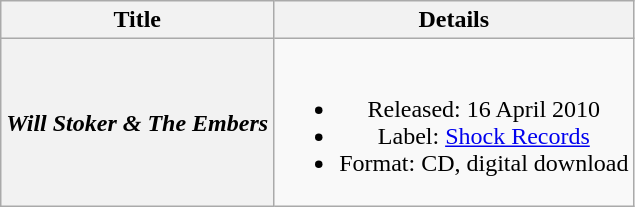<table class="wikitable plainrowheaders" style="text-align:center;" border="1">
<tr>
<th>Title</th>
<th>Details</th>
</tr>
<tr>
<th scope="row"><em>Will Stoker & The Embers</em></th>
<td><br><ul><li>Released: 16 April 2010</li><li>Label: <a href='#'>Shock Records</a></li><li>Format: CD, digital download</li></ul></td>
</tr>
</table>
